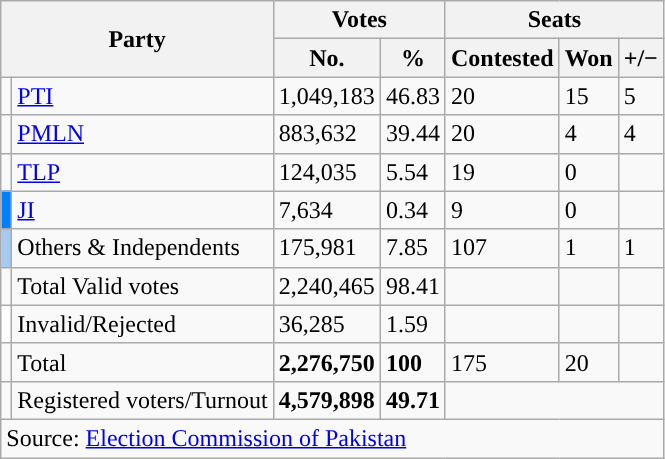<table class="wikitable sortable">
<tr>
<th colspan="2" rowspan="2">Party</th>
<th colspan="2">Votes</th>
<th colspan="3">Seats</th>
</tr>
<tr>
<th>No.</th>
<th>%</th>
<th>Contested</th>
<th>Won</th>
<th><strong>+/−</strong></th>
</tr>
<tr>
<td></td>
<td><a href='#'>PTI</a></td>
<td>1,049,183</td>
<td>46.83</td>
<td>20</td>
<td>15</td>
<td>5</td>
</tr>
<tr>
<td></td>
<td><a href='#'>PMLN</a></td>
<td>883,632</td>
<td>39.44</td>
<td>20</td>
<td>4</td>
<td>4</td>
</tr>
<tr>
<td></td>
<td><a href='#'>TLP</a></td>
<td>124,035</td>
<td>5.54</td>
<td>19</td>
<td>0</td>
<td></td>
</tr>
<tr>
<td bgcolor="#0080ff"></td>
<td><a href='#'>JI</a></td>
<td>7,634</td>
<td>0.34</td>
<td>9</td>
<td>0</td>
<td></td>
</tr>
<tr>
<td bgcolor="#a6caf0"></td>
<td>Others & Independents</td>
<td>175,981</td>
<td>7.85</td>
<td>107</td>
<td>1</td>
<td>1</td>
</tr>
<tr>
<td></td>
<td>Total Valid votes</td>
<td>2,240,465</td>
<td>98.41</td>
<td></td>
<td></td>
<td></td>
</tr>
<tr>
<td bgcolor="white"></td>
<td>Invalid/Rejected</td>
<td>36,285</td>
<td>1.59</td>
<td></td>
<td></td>
<td></td>
</tr>
<tr class="sortbottom">
<td></td>
<td>Total</td>
<td><strong>2,276,750</strong></td>
<td><strong>100</strong></td>
<td>175</td>
<td>20</td>
<td></td>
</tr>
<tr>
<td></td>
<td>Registered voters/Turnout</td>
<td><strong>4,579,898</strong></td>
<td><strong>49.71</strong></td>
<td colspan="3"></td>
</tr>
<tr class="sortbottom">
<td colspan="7">Source: <a href='#'>Election Commission of Pakistan</a></td>
</tr>
</table>
